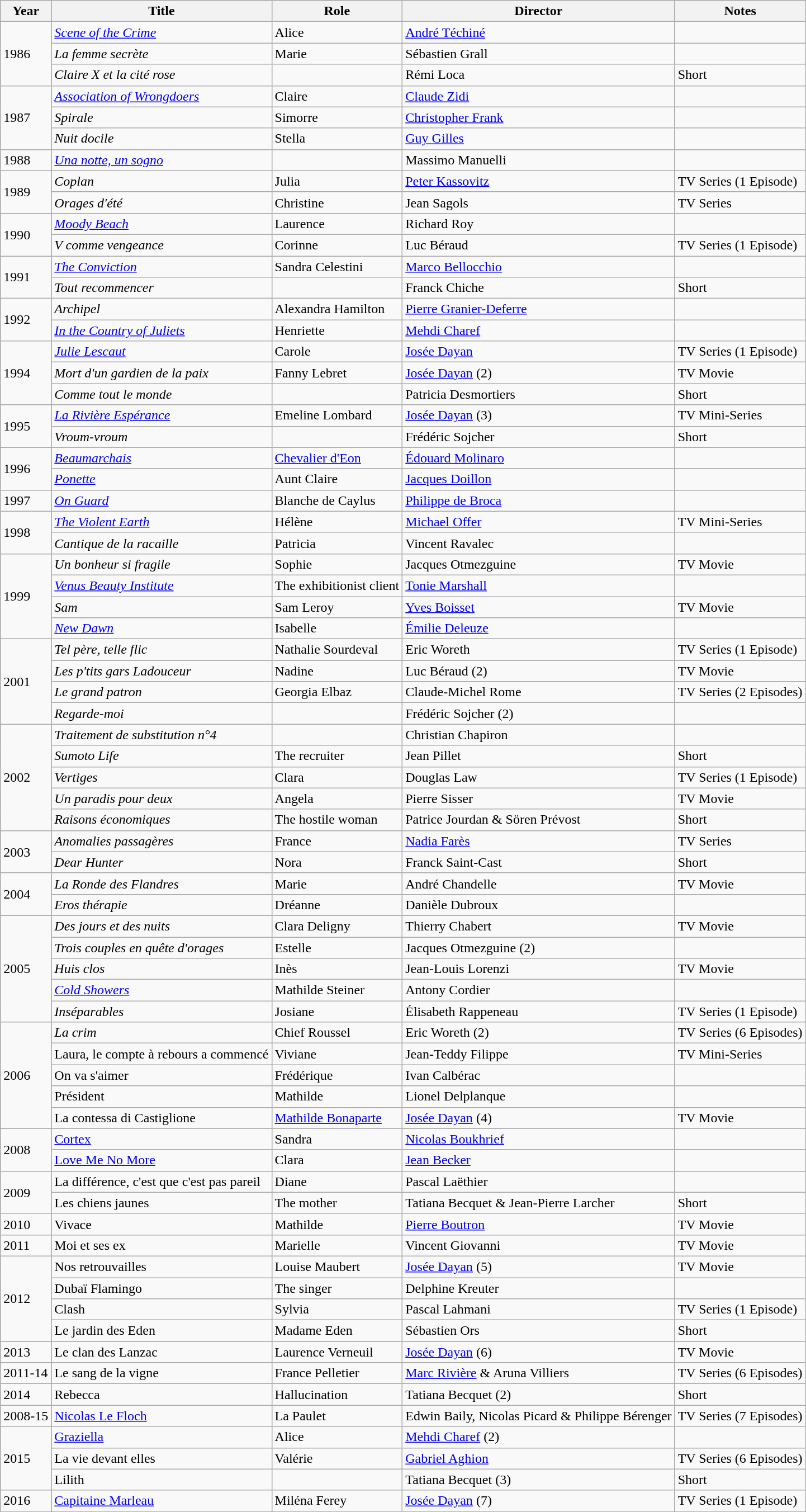<table class="wikitable sortable">
<tr>
<th>Year</th>
<th>Title</th>
<th>Role</th>
<th>Director</th>
<th class="unsortable">Notes</th>
</tr>
<tr>
<td rowspan=3>1986</td>
<td><em><a href='#'>Scene of the Crime</a></em></td>
<td>Alice</td>
<td><a href='#'>André Téchiné</a></td>
<td></td>
</tr>
<tr>
<td><em>La femme secrète</em></td>
<td>Marie</td>
<td>Sébastien Grall</td>
<td></td>
</tr>
<tr>
<td><em>Claire X et la cité rose</em></td>
<td></td>
<td>Rémi Loca</td>
<td>Short</td>
</tr>
<tr>
<td rowspan=3>1987</td>
<td><em><a href='#'>Association of Wrongdoers</a></em></td>
<td>Claire</td>
<td><a href='#'>Claude Zidi</a></td>
<td></td>
</tr>
<tr>
<td><em>Spirale</em></td>
<td>Simorre</td>
<td><a href='#'>Christopher Frank</a></td>
<td></td>
</tr>
<tr>
<td><em>Nuit docile</em></td>
<td>Stella</td>
<td><a href='#'>Guy Gilles</a></td>
<td></td>
</tr>
<tr>
<td rowspan=1>1988</td>
<td><em><a href='#'>Una notte, un sogno</a></em></td>
<td></td>
<td>Massimo Manuelli</td>
<td></td>
</tr>
<tr>
<td rowspan=2>1989</td>
<td><em>Coplan</em></td>
<td>Julia</td>
<td><a href='#'>Peter Kassovitz</a></td>
<td>TV Series (1 Episode)</td>
</tr>
<tr>
<td><em>Orages d'été</em></td>
<td>Christine</td>
<td>Jean Sagols</td>
<td>TV Series</td>
</tr>
<tr>
<td rowspan=2>1990</td>
<td><em><a href='#'>Moody Beach</a></em></td>
<td>Laurence</td>
<td>Richard Roy</td>
<td></td>
</tr>
<tr>
<td><em>V comme vengeance</em></td>
<td>Corinne</td>
<td>Luc Béraud</td>
<td>TV Series (1 Episode)</td>
</tr>
<tr>
<td rowspan=2>1991</td>
<td><em><a href='#'>The Conviction</a></em></td>
<td>Sandra Celestini</td>
<td><a href='#'>Marco Bellocchio</a></td>
<td></td>
</tr>
<tr>
<td><em>Tout recommencer</em></td>
<td></td>
<td>Franck Chiche</td>
<td>Short</td>
</tr>
<tr>
<td rowspan=2>1992</td>
<td><em>Archipel</em></td>
<td>Alexandra Hamilton</td>
<td><a href='#'>Pierre Granier-Deferre</a></td>
<td></td>
</tr>
<tr>
<td><em><a href='#'>In the Country of Juliets</a></em></td>
<td>Henriette</td>
<td><a href='#'>Mehdi Charef</a></td>
<td></td>
</tr>
<tr>
<td rowspan=3>1994</td>
<td><em><a href='#'>Julie Lescaut</a></em></td>
<td>Carole</td>
<td><a href='#'>Josée Dayan</a></td>
<td>TV Series (1 Episode)</td>
</tr>
<tr>
<td><em>Mort d'un gardien de la paix</em></td>
<td>Fanny Lebret</td>
<td><a href='#'>Josée Dayan</a> (2)</td>
<td>TV Movie</td>
</tr>
<tr>
<td><em>Comme tout le monde</em></td>
<td></td>
<td>Patricia Desmortiers</td>
<td>Short</td>
</tr>
<tr>
<td rowspan=2>1995</td>
<td><em><a href='#'>La Rivière Espérance</a></em></td>
<td>Emeline Lombard</td>
<td><a href='#'>Josée Dayan</a> (3)</td>
<td>TV Mini-Series</td>
</tr>
<tr>
<td><em>Vroum-vroum</em></td>
<td></td>
<td>Frédéric Sojcher</td>
<td>Short</td>
</tr>
<tr>
<td rowspan=2>1996</td>
<td><em><a href='#'>Beaumarchais</a></em></td>
<td><a href='#'>Chevalier d'Eon</a></td>
<td><a href='#'>Édouard Molinaro</a></td>
<td></td>
</tr>
<tr>
<td><em><a href='#'>Ponette</a></em></td>
<td>Aunt Claire</td>
<td><a href='#'>Jacques Doillon</a></td>
<td></td>
</tr>
<tr>
<td rowspan=1>1997</td>
<td><em><a href='#'>On Guard</a></em></td>
<td>Blanche de Caylus</td>
<td><a href='#'>Philippe de Broca</a></td>
<td></td>
</tr>
<tr>
<td rowspan=2>1998</td>
<td><em><a href='#'>The Violent Earth</a></em></td>
<td>Hélène</td>
<td><a href='#'>Michael Offer</a></td>
<td>TV Mini-Series</td>
</tr>
<tr>
<td><em>Cantique de la racaille</em></td>
<td>Patricia</td>
<td>Vincent Ravalec</td>
<td></td>
</tr>
<tr>
<td rowspan=4>1999</td>
<td><em>Un bonheur si fragile</em></td>
<td>Sophie</td>
<td>Jacques Otmezguine</td>
<td>TV Movie</td>
</tr>
<tr>
<td><em><a href='#'>Venus Beauty Institute</a></em></td>
<td>The exhibitionist client</td>
<td><a href='#'>Tonie Marshall</a></td>
<td></td>
</tr>
<tr>
<td><em>Sam</em></td>
<td>Sam Leroy</td>
<td><a href='#'>Yves Boisset</a></td>
<td>TV Movie</td>
</tr>
<tr>
<td><em><a href='#'>New Dawn</a></em></td>
<td>Isabelle</td>
<td><a href='#'>Émilie Deleuze</a></td>
<td></td>
</tr>
<tr>
<td rowspan=4>2001</td>
<td><em>Tel père, telle flic</em></td>
<td>Nathalie Sourdeval</td>
<td>Eric Woreth</td>
<td>TV Series (1 Episode)</td>
</tr>
<tr>
<td><em>Les p'tits gars Ladouceur</em></td>
<td>Nadine</td>
<td>Luc Béraud (2)</td>
<td>TV Movie</td>
</tr>
<tr>
<td><em>Le grand patron</em></td>
<td>Georgia Elbaz</td>
<td>Claude-Michel Rome</td>
<td>TV Series (2 Episodes)</td>
</tr>
<tr>
<td><em>Regarde-moi</em></td>
<td></td>
<td>Frédéric Sojcher (2)</td>
<td></td>
</tr>
<tr>
<td rowspan=5>2002</td>
<td><em>Traitement de substitution n°4</em></td>
<td></td>
<td>Christian Chapiron</td>
<td></td>
</tr>
<tr>
<td><em>Sumoto Life</em></td>
<td>The recruiter</td>
<td>Jean Pillet</td>
<td>Short</td>
</tr>
<tr>
<td><em>Vertiges</em></td>
<td>Clara</td>
<td>Douglas Law</td>
<td>TV Series (1 Episode)</td>
</tr>
<tr>
<td><em>Un paradis pour deux</em></td>
<td>Angela</td>
<td>Pierre Sisser</td>
<td>TV Movie</td>
</tr>
<tr>
<td><em>Raisons économiques</em></td>
<td>The hostile woman</td>
<td>Patrice Jourdan & Sören Prévost</td>
<td>Short</td>
</tr>
<tr>
<td rowspan=2>2003</td>
<td><em>Anomalies passagères</em></td>
<td>France</td>
<td><a href='#'>Nadia Farès</a></td>
<td>TV Series</td>
</tr>
<tr>
<td><em>Dear Hunter</em></td>
<td>Nora</td>
<td>Franck Saint-Cast</td>
<td>Short</td>
</tr>
<tr>
<td rowspan=2>2004</td>
<td><em>La Ronde des Flandres</em></td>
<td>Marie</td>
<td>André Chandelle</td>
<td>TV Movie</td>
</tr>
<tr>
<td><em>Eros thérapie</em></td>
<td>Dréanne</td>
<td>Danièle Dubroux</td>
<td></td>
</tr>
<tr>
<td rowspan=5>2005</td>
<td><em>Des jours et des nuits</em></td>
<td>Clara Deligny</td>
<td>Thierry Chabert</td>
<td>TV Movie</td>
</tr>
<tr>
<td><em>Trois couples en quête d'orages</em></td>
<td>Estelle</td>
<td>Jacques Otmezguine (2)</td>
<td></td>
</tr>
<tr>
<td><em>Huis clos</em></td>
<td>Inès</td>
<td>Jean-Louis Lorenzi</td>
<td>TV Movie</td>
</tr>
<tr>
<td><em><a href='#'>Cold Showers</a></em></td>
<td>Mathilde Steiner</td>
<td>Antony Cordier</td>
<td></td>
</tr>
<tr>
<td><em>Inséparables</em></td>
<td>Josiane</td>
<td>Élisabeth Rappeneau</td>
<td>TV Series (1 Episode)</td>
</tr>
<tr>
<td rowspan=5>2006</td>
<td><em>La crim<strong></td>
<td>Chief Roussel</td>
<td>Eric Woreth (2)</td>
<td>TV Series (6 Episodes)</td>
</tr>
<tr>
<td></em>Laura, le compte à rebours a commencé<em></td>
<td>Viviane</td>
<td>Jean-Teddy Filippe</td>
<td>TV Mini-Series</td>
</tr>
<tr>
<td></em>On va s'aimer<em></td>
<td>Frédérique</td>
<td>Ivan Calbérac</td>
<td></td>
</tr>
<tr>
<td></em>Président<em></td>
<td>Mathilde</td>
<td>Lionel Delplanque</td>
<td></td>
</tr>
<tr>
<td></em>La contessa di Castiglione<em></td>
<td><a href='#'>Mathilde Bonaparte</a></td>
<td><a href='#'>Josée Dayan</a> (4)</td>
<td>TV Movie</td>
</tr>
<tr>
<td rowspan=2>2008</td>
<td></em><a href='#'>Cortex</a><em></td>
<td>Sandra</td>
<td><a href='#'>Nicolas Boukhrief</a></td>
<td></td>
</tr>
<tr>
<td></em><a href='#'>Love Me No More</a><em></td>
<td>Clara</td>
<td><a href='#'>Jean Becker</a></td>
<td></td>
</tr>
<tr>
<td rowspan=2>2009</td>
<td></em>La différence, c'est que c'est pas pareil<em></td>
<td>Diane</td>
<td>Pascal Laëthier</td>
<td></td>
</tr>
<tr>
<td></em>Les chiens jaunes<em></td>
<td>The mother</td>
<td>Tatiana Becquet & Jean-Pierre Larcher</td>
<td>Short</td>
</tr>
<tr>
<td rowspan=1>2010</td>
<td></em>Vivace<em></td>
<td>Mathilde</td>
<td><a href='#'>Pierre Boutron</a></td>
<td>TV Movie</td>
</tr>
<tr>
<td rowspan=1>2011</td>
<td></em>Moi et ses ex<em></td>
<td>Marielle</td>
<td>Vincent Giovanni</td>
<td>TV Movie</td>
</tr>
<tr>
<td rowspan=4>2012</td>
<td></em>Nos retrouvailles<em></td>
<td>Louise Maubert</td>
<td><a href='#'>Josée Dayan</a> (5)</td>
<td>TV Movie</td>
</tr>
<tr>
<td></em>Dubaï Flamingo<em></td>
<td>The singer</td>
<td>Delphine Kreuter</td>
<td></td>
</tr>
<tr>
<td></em>Clash<em></td>
<td>Sylvia</td>
<td>Pascal Lahmani</td>
<td>TV Series (1 Episode)</td>
</tr>
<tr>
<td></em>Le jardin des Eden<em></td>
<td>Madame Eden</td>
<td>Sébastien Ors</td>
<td>Short</td>
</tr>
<tr>
<td rowspan=1>2013</td>
<td></em>Le clan des Lanzac<em></td>
<td>Laurence Verneuil</td>
<td><a href='#'>Josée Dayan</a> (6)</td>
<td>TV Movie</td>
</tr>
<tr>
<td rowspan=1>2011-14</td>
<td></em>Le sang de la vigne<em></td>
<td>France Pelletier</td>
<td><a href='#'>Marc Rivière</a> & Aruna Villiers</td>
<td>TV Series (6 Episodes)</td>
</tr>
<tr>
<td rowspan=1>2014</td>
<td></em>Rebecca<em></td>
<td>Hallucination</td>
<td>Tatiana Becquet (2)</td>
<td>Short</td>
</tr>
<tr>
<td rowspan=1>2008-15</td>
<td></em><a href='#'>Nicolas Le Floch</a><em></td>
<td>La Paulet</td>
<td>Edwin Baily, Nicolas Picard & Philippe Bérenger</td>
<td>TV Series (7 Episodes)</td>
</tr>
<tr>
<td rowspan=3>2015</td>
<td></em><a href='#'>Graziella</a><em></td>
<td>Alice</td>
<td><a href='#'>Mehdi Charef</a> (2)</td>
<td></td>
</tr>
<tr>
<td></em>La vie devant elles<em></td>
<td>Valérie</td>
<td><a href='#'>Gabriel Aghion</a></td>
<td>TV Series (6 Episodes)</td>
</tr>
<tr>
<td></em>Lilith<em></td>
<td></td>
<td>Tatiana Becquet (3)</td>
<td>Short</td>
</tr>
<tr>
<td rowspan=1>2016</td>
<td></em><a href='#'>Capitaine Marleau</a><em></td>
<td>Miléna Ferey</td>
<td><a href='#'>Josée Dayan</a> (7)</td>
<td>TV Series (1 Episode)</td>
</tr>
<tr>
</tr>
</table>
